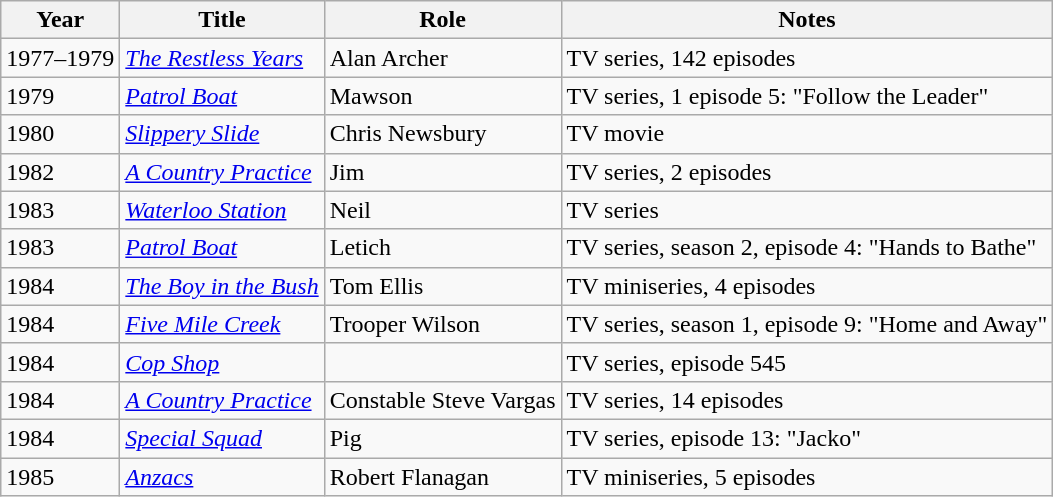<table class="wikitable plainrowheaders sortable">
<tr>
<th>Year</th>
<th>Title</th>
<th>Role</th>
<th scope="col" class="unsortable">Notes</th>
</tr>
<tr>
<td>1977–1979</td>
<td><em><a href='#'>The Restless Years</a></em></td>
<td>Alan Archer</td>
<td>TV series, 142 episodes</td>
</tr>
<tr>
<td>1979</td>
<td><em><a href='#'>Patrol Boat</a></em></td>
<td>Mawson</td>
<td>TV series, 1 episode 5: "Follow the Leader"</td>
</tr>
<tr>
<td>1980</td>
<td><em><a href='#'>Slippery Slide</a></em></td>
<td>Chris Newsbury</td>
<td>TV movie</td>
</tr>
<tr>
<td>1982</td>
<td><em><a href='#'>A Country Practice</a></em></td>
<td>Jim</td>
<td>TV series, 2 episodes</td>
</tr>
<tr>
<td>1983</td>
<td><em><a href='#'>Waterloo Station</a></em></td>
<td>Neil</td>
<td>TV series</td>
</tr>
<tr>
<td>1983</td>
<td><em><a href='#'>Patrol Boat</a></em></td>
<td>Letich</td>
<td>TV series, season 2, episode 4: "Hands to Bathe"</td>
</tr>
<tr>
<td>1984</td>
<td><em><a href='#'>The Boy in the Bush</a></em></td>
<td>Tom Ellis</td>
<td>TV miniseries, 4 episodes</td>
</tr>
<tr>
<td>1984</td>
<td><em><a href='#'>Five Mile Creek</a></em></td>
<td>Trooper Wilson</td>
<td>TV series, season 1, episode 9: "Home and Away"</td>
</tr>
<tr>
<td>1984</td>
<td><em><a href='#'>Cop Shop</a></em></td>
<td></td>
<td>TV series, episode 545</td>
</tr>
<tr>
<td>1984</td>
<td><em><a href='#'>A Country Practice</a></em></td>
<td>Constable Steve Vargas</td>
<td>TV series, 14 episodes</td>
</tr>
<tr>
<td>1984</td>
<td><em><a href='#'>Special Squad</a></em></td>
<td>Pig</td>
<td>TV series, episode 13: "Jacko"</td>
</tr>
<tr>
<td>1985</td>
<td><em><a href='#'>Anzacs</a></em></td>
<td>Robert Flanagan</td>
<td>TV miniseries, 5 episodes</td>
</tr>
</table>
